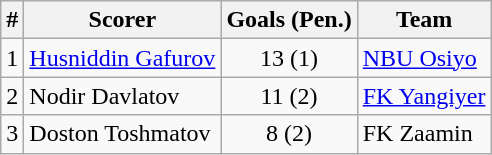<table class="wikitable">
<tr>
<th>#</th>
<th>Scorer</th>
<th>Goals (Pen.)</th>
<th>Team</th>
</tr>
<tr>
<td>1</td>
<td> <a href='#'>Husniddin Gafurov</a></td>
<td align=center>13 (1)</td>
<td><a href='#'>NBU Osiyo</a></td>
</tr>
<tr>
<td>2</td>
<td> Nodir Davlatov</td>
<td align=center>11 (2)</td>
<td><a href='#'>FK Yangiyer</a></td>
</tr>
<tr>
<td>3</td>
<td> Doston Toshmatov</td>
<td align=center>8 (2)</td>
<td>FK Zaamin</td>
</tr>
</table>
